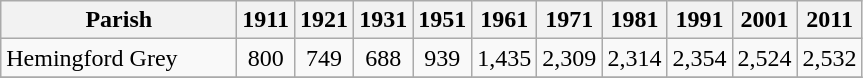<table class="wikitable" style="text-align:center;">
<tr>
<th width="150">Parish<br></th>
<th width="30">1911<br></th>
<th width="30">1921<br></th>
<th width="30">1931<br></th>
<th width="30">1951<br></th>
<th width="30">1961<br></th>
<th width="30">1971<br></th>
<th width="30">1981<br></th>
<th width="30">1991<br></th>
<th width="30">2001<br></th>
<th width="30">2011 <br></th>
</tr>
<tr>
<td align=left>Hemingford Grey</td>
<td align="center">800</td>
<td align="center">749</td>
<td align="center">688</td>
<td align="center">939</td>
<td align="center">1,435</td>
<td align="center">2,309</td>
<td align="center">2,314</td>
<td align="center">2,354</td>
<td align="center">2,524</td>
<td align="center">2,532</td>
</tr>
<tr>
</tr>
</table>
